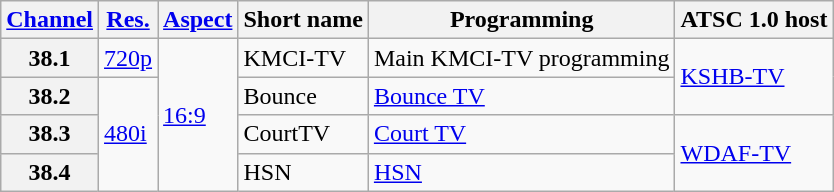<table class="wikitable">
<tr>
<th scope = "col"><a href='#'>Channel</a></th>
<th scope = "col"><a href='#'>Res.</a></th>
<th scope = "col"><a href='#'>Aspect</a></th>
<th scope = "col">Short name</th>
<th scope = "col">Programming</th>
<th scope = "col">ATSC 1.0 host</th>
</tr>
<tr>
<th scope = "row">38.1</th>
<td><a href='#'>720p</a></td>
<td rowspan=4><a href='#'>16:9</a></td>
<td>KMCI-TV</td>
<td>Main KMCI-TV programming</td>
<td rowspan=2><a href='#'>KSHB-TV</a></td>
</tr>
<tr>
<th scope = "row">38.2</th>
<td rowspan=3><a href='#'>480i</a></td>
<td>Bounce</td>
<td><a href='#'>Bounce TV</a></td>
</tr>
<tr>
<th scope = "row">38.3</th>
<td>CourtTV</td>
<td><a href='#'>Court TV</a></td>
<td rowspan=2><a href='#'>WDAF-TV</a></td>
</tr>
<tr>
<th scope = "row">38.4</th>
<td>HSN</td>
<td><a href='#'>HSN</a></td>
</tr>
</table>
